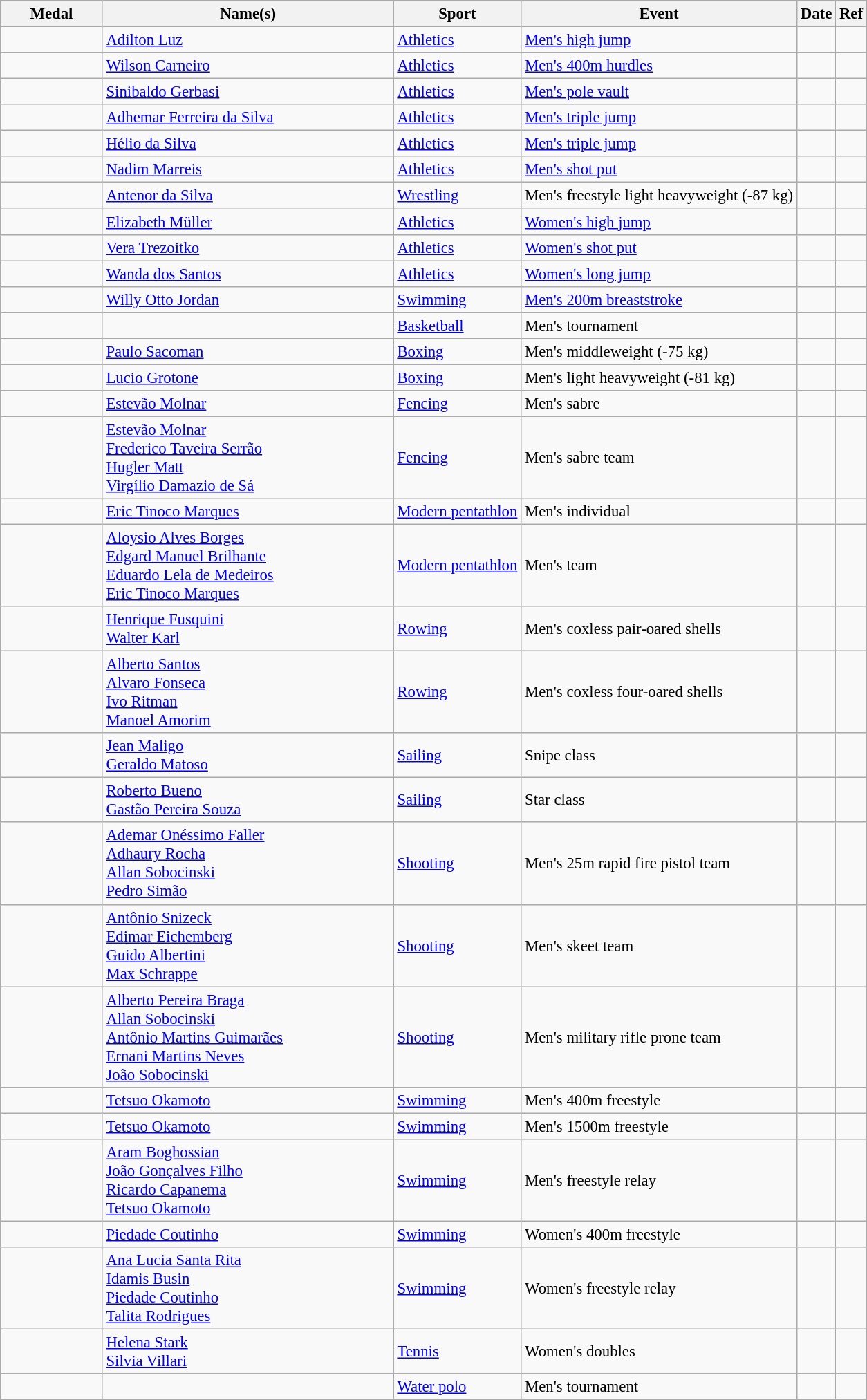<table class="wikitable sortable" style="font-size: 95%;">
<tr>
<th style="width:6em">Medal</th>
<th style="width:18em">Name(s)</th>
<th>Sport</th>
<th>Event</th>
<th>Date</th>
<th>Ref</th>
</tr>
<tr>
<td></td>
<td><a href='#'>Adilton Luz</a></td>
<td><a href='#'>Athletics</a></td>
<td><a href='#'>Men's high jump</a></td>
<td></td>
<td></td>
</tr>
<tr>
<td></td>
<td><a href='#'>Wilson Carneiro</a></td>
<td><a href='#'>Athletics</a></td>
<td><a href='#'>Men's 400m hurdles</a></td>
<td></td>
<td></td>
</tr>
<tr>
<td></td>
<td><a href='#'>Sinibaldo Gerbasi</a></td>
<td><a href='#'>Athletics</a></td>
<td><a href='#'>Men's pole vault</a></td>
<td></td>
<td></td>
</tr>
<tr>
<td></td>
<td><a href='#'>Adhemar Ferreira da Silva</a></td>
<td><a href='#'>Athletics</a></td>
<td><a href='#'>Men's triple jump</a></td>
<td></td>
<td></td>
</tr>
<tr>
<td></td>
<td><a href='#'>Hélio da Silva</a></td>
<td><a href='#'>Athletics</a></td>
<td><a href='#'>Men's triple jump</a></td>
<td></td>
<td></td>
</tr>
<tr>
<td></td>
<td><a href='#'>Nadim Marreis</a></td>
<td><a href='#'>Athletics</a></td>
<td><a href='#'>Men's shot put</a></td>
<td></td>
<td></td>
</tr>
<tr>
<td></td>
<td><a href='#'>Antenor da Silva</a></td>
<td><a href='#'>Wrestling</a></td>
<td>Men's freestyle light heavyweight (-87 kg)</td>
<td></td>
<td></td>
</tr>
<tr>
<td></td>
<td><a href='#'>Elizabeth Müller</a></td>
<td><a href='#'>Athletics</a></td>
<td><a href='#'>Women's high jump</a></td>
<td></td>
<td></td>
</tr>
<tr>
<td></td>
<td><a href='#'>Vera Trezoitko</a></td>
<td><a href='#'>Athletics</a></td>
<td><a href='#'>Women's shot put</a></td>
<td></td>
<td></td>
</tr>
<tr>
<td></td>
<td><a href='#'>Wanda dos Santos</a></td>
<td><a href='#'>Athletics</a></td>
<td><a href='#'>Women's long jump</a></td>
<td></td>
<td></td>
</tr>
<tr>
<td></td>
<td><a href='#'>Willy Otto Jordan</a></td>
<td><a href='#'>Swimming</a></td>
<td><a href='#'>Men's 200m breaststroke</a></td>
<td></td>
<td></td>
</tr>
<tr>
<td></td>
<td><br></td>
<td><a href='#'>Basketball</a></td>
<td>Men's tournament</td>
<td></td>
<td></td>
</tr>
<tr>
<td></td>
<td><a href='#'>Paulo Sacoman</a></td>
<td><a href='#'>Boxing</a></td>
<td>Men's middleweight (-75 kg)</td>
<td></td>
<td></td>
</tr>
<tr>
<td></td>
<td><a href='#'>Lucio Grotone</a></td>
<td><a href='#'>Boxing</a></td>
<td>Men's light heavyweight (-81 kg)</td>
<td></td>
<td></td>
</tr>
<tr>
<td></td>
<td><a href='#'>Estevão Molnar</a></td>
<td><a href='#'>Fencing</a></td>
<td>Men's sabre</td>
<td></td>
<td></td>
</tr>
<tr>
<td></td>
<td><a href='#'>Estevão Molnar</a><br><a href='#'>Frederico Taveira Serrão</a><br><a href='#'>Hugler Matt</a><br><a href='#'>Virgílio Damazio de Sá</a></td>
<td><a href='#'>Fencing</a></td>
<td>Men's sabre team</td>
<td></td>
<td></td>
</tr>
<tr>
<td></td>
<td><a href='#'>Eric Tinoco Marques</a></td>
<td><a href='#'>Modern pentathlon</a></td>
<td>Men's individual</td>
<td></td>
<td></td>
</tr>
<tr>
<td></td>
<td><a href='#'>Aloysio Alves Borges</a> <br> <a href='#'>Edgard Manuel Brilhante</a> <br> <a href='#'>Eduardo Lela de Medeiros</a> <br> <a href='#'>Eric Tinoco Marques</a></td>
<td><a href='#'>Modern pentathlon</a></td>
<td>Men's team</td>
<td></td>
<td></td>
</tr>
<tr>
<td></td>
<td><a href='#'>Henrique Fusquini</a> <br> <a href='#'>Walter Karl</a></td>
<td><a href='#'>Rowing</a></td>
<td>Men's coxless pair-oared shells</td>
<td></td>
<td></td>
</tr>
<tr>
<td></td>
<td><a href='#'>Alberto Santos</a> <br> <a href='#'>Alvaro Fonseca</a> <br> <a href='#'>Ivo Ritman</a> <br> <a href='#'>Manoel Amorim</a></td>
<td><a href='#'>Rowing</a></td>
<td>Men's coxless four-oared shells</td>
<td></td>
<td></td>
</tr>
<tr>
<td></td>
<td><a href='#'>Jean Maligo</a> <br> <a href='#'>Geraldo Matoso</a></td>
<td><a href='#'>Sailing</a></td>
<td>Snipe class</td>
<td></td>
<td></td>
</tr>
<tr>
<td></td>
<td><a href='#'>Roberto Bueno</a> <br> <a href='#'>Gastão Pereira Souza</a></td>
<td><a href='#'>Sailing</a></td>
<td>Star class</td>
<td></td>
<td></td>
</tr>
<tr>
<td></td>
<td><a href='#'>Ademar Onéssimo Faller</a> <br> <a href='#'>Adhaury Rocha</a> <br> <a href='#'>Allan Sobocinski</a> <br> <a href='#'>Pedro Simão</a></td>
<td><a href='#'>Shooting</a></td>
<td>Men's 25m rapid fire pistol team</td>
<td></td>
<td></td>
</tr>
<tr>
<td></td>
<td><a href='#'>Antônio Snizeck</a> <br> <a href='#'>Edimar Eichemberg</a> <br> <a href='#'>Guido Albertini</a> <br> <a href='#'>Max Schrappe</a></td>
<td><a href='#'>Shooting</a></td>
<td>Men's skeet team</td>
<td></td>
<td></td>
</tr>
<tr>
<td></td>
<td><a href='#'>Alberto Pereira Braga</a> <br> <a href='#'>Allan Sobocinski</a> <br> <a href='#'>Antônio Martins Guimarães</a> <br> <a href='#'>Ernani Martins Neves</a> <br> <a href='#'>João Sobocinski</a></td>
<td><a href='#'>Shooting</a></td>
<td>Men's military rifle prone team</td>
<td></td>
<td></td>
</tr>
<tr>
<td></td>
<td><a href='#'>Tetsuo Okamoto</a></td>
<td><a href='#'>Swimming</a></td>
<td>Men's 400m freestyle</td>
<td></td>
<td></td>
</tr>
<tr>
<td></td>
<td><a href='#'>Tetsuo Okamoto</a></td>
<td><a href='#'>Swimming</a></td>
<td>Men's 1500m freestyle</td>
<td></td>
<td></td>
</tr>
<tr>
<td></td>
<td><a href='#'>Aram Boghossian</a><br><a href='#'>João Gonçalves Filho</a><br><a href='#'>Ricardo Capanema</a><br><a href='#'>Tetsuo Okamoto</a></td>
<td><a href='#'>Swimming</a></td>
<td>Men's  freestyle relay</td>
<td></td>
<td></td>
</tr>
<tr>
<td></td>
<td><a href='#'>Piedade Coutinho</a></td>
<td><a href='#'>Swimming</a></td>
<td>Women's 400m freestyle</td>
<td></td>
<td></td>
</tr>
<tr>
<td></td>
<td><a href='#'>Ana Lucia Santa Rita</a><br><a href='#'>Idamis Busin</a><br><a href='#'>Piedade Coutinho</a><br><a href='#'>Talita Rodrigues</a></td>
<td><a href='#'>Swimming</a></td>
<td>Women's  freestyle relay</td>
<td></td>
<td></td>
</tr>
<tr>
<td></td>
<td><a href='#'>Helena Stark</a><br><a href='#'>Silvia Villari</a></td>
<td><a href='#'>Tennis</a></td>
<td>Women's doubles</td>
<td></td>
<td></td>
</tr>
<tr>
<td></td>
<td><br></td>
<td><a href='#'>Water polo</a></td>
<td>Men's tournament</td>
<td></td>
<td></td>
</tr>
<tr>
</tr>
</table>
